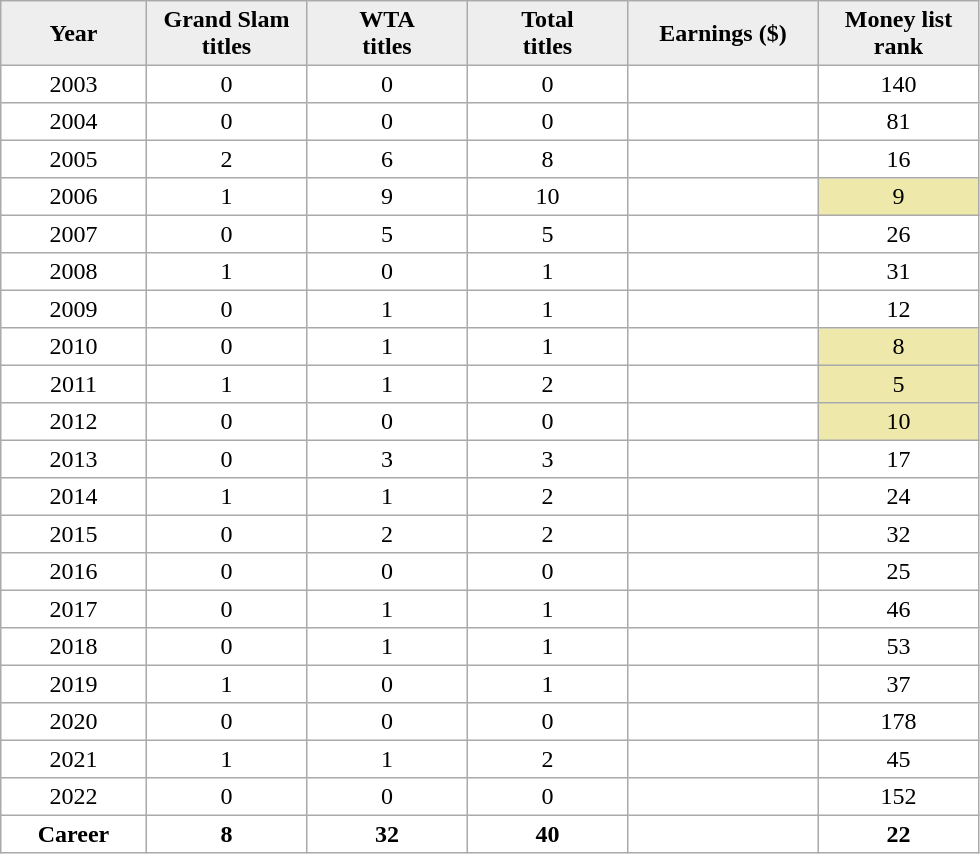<table cellpadding=3 cellspacing=0 border=1 style=border:#aaa;solid:1px;border-collapse:collapse;text-align:center;>
<tr style=background:#eee;font-weight:bold>
<td width="90">Year</td>
<td width="100">Grand Slam <br>titles</td>
<td width="100">WTA <br>titles</td>
<td width="100">Total <br>titles</td>
<td width="120">Earnings ($)</td>
<td width="100">Money list rank</td>
</tr>
<tr>
<td>2003</td>
<td>0</td>
<td>0</td>
<td>0</td>
<td align="right"></td>
<td>140</td>
</tr>
<tr>
<td>2004</td>
<td>0</td>
<td>0</td>
<td>0</td>
<td align="right"></td>
<td>81</td>
</tr>
<tr>
<td>2005</td>
<td>2</td>
<td>6</td>
<td>8</td>
<td align="right"></td>
<td>16</td>
</tr>
<tr>
<td>2006</td>
<td>1</td>
<td>9</td>
<td>10</td>
<td align="right"></td>
<td bgcolor="eee8aa">9</td>
</tr>
<tr>
<td>2007</td>
<td>0</td>
<td>5</td>
<td>5</td>
<td align="right"></td>
<td>26</td>
</tr>
<tr>
<td>2008</td>
<td>1</td>
<td>0</td>
<td>1</td>
<td align="right"></td>
<td>31</td>
</tr>
<tr>
<td>2009</td>
<td>0</td>
<td>1</td>
<td>1</td>
<td align="right"></td>
<td>12</td>
</tr>
<tr>
<td>2010</td>
<td>0</td>
<td>1</td>
<td>1</td>
<td align="right"></td>
<td bgcolor="eee8aa">8</td>
</tr>
<tr>
<td>2011</td>
<td>1</td>
<td>1</td>
<td>2</td>
<td align="right"></td>
<td bgcolor="eee8aa">5</td>
</tr>
<tr>
<td>2012</td>
<td>0</td>
<td>0</td>
<td>0</td>
<td align="right"></td>
<td bgcolor="eee8aa">10</td>
</tr>
<tr>
<td>2013</td>
<td>0</td>
<td>3</td>
<td>3</td>
<td align="right"></td>
<td>17</td>
</tr>
<tr>
<td>2014</td>
<td>1</td>
<td>1</td>
<td>2</td>
<td align="right"></td>
<td>24</td>
</tr>
<tr>
<td>2015</td>
<td>0</td>
<td>2</td>
<td>2</td>
<td align="right"></td>
<td>32</td>
</tr>
<tr>
<td>2016</td>
<td>0</td>
<td>0</td>
<td>0</td>
<td align="right"></td>
<td>25</td>
</tr>
<tr>
<td>2017</td>
<td>0</td>
<td>1</td>
<td>1</td>
<td align="right"></td>
<td>46</td>
</tr>
<tr>
<td>2018</td>
<td>0</td>
<td>1</td>
<td>1</td>
<td align="right"></td>
<td>53</td>
</tr>
<tr>
<td>2019</td>
<td>1</td>
<td>0</td>
<td>1</td>
<td align="right"></td>
<td>37</td>
</tr>
<tr>
<td>2020</td>
<td>0</td>
<td>0</td>
<td>0</td>
<td align="right"></td>
<td>178</td>
</tr>
<tr>
<td>2021</td>
<td>1</td>
<td>1</td>
<td>2</td>
<td align="right"></td>
<td>45</td>
</tr>
<tr>
<td>2022</td>
<td>0</td>
<td>0</td>
<td>0</td>
<td align="right"></td>
<td>152</td>
</tr>
<tr style="font-weight:bold">
<td>Career</td>
<td>8</td>
<td>32</td>
<td>40</td>
<td align="right"></td>
<td>22</td>
</tr>
</table>
